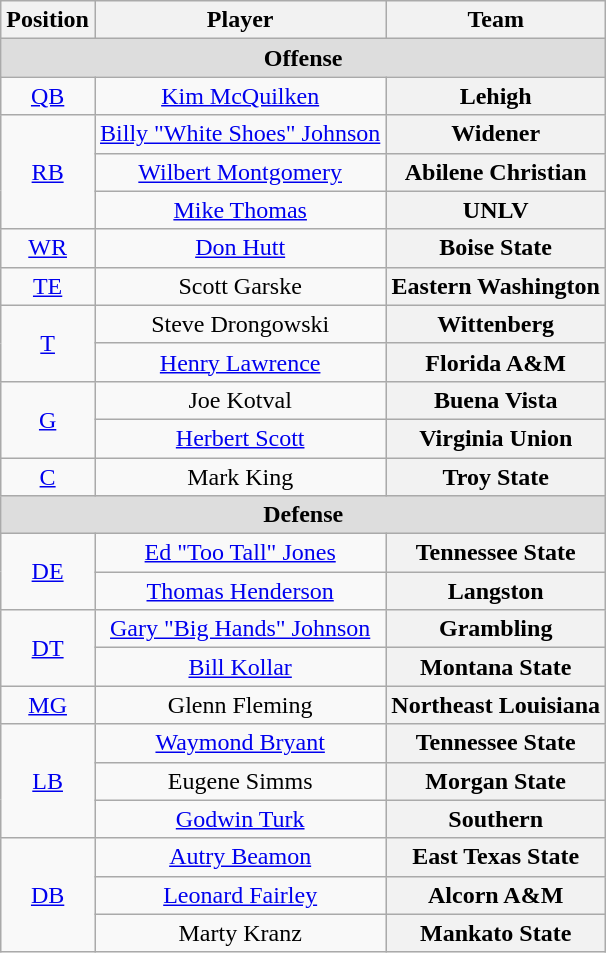<table class="wikitable">
<tr>
<th>Position</th>
<th>Player</th>
<th>Team</th>
</tr>
<tr>
<td colspan="3" style="text-align:center; background:#ddd;"><strong>Offense </strong></td>
</tr>
<tr style="text-align:center;">
<td><a href='#'>QB</a></td>
<td><a href='#'>Kim McQuilken</a></td>
<th Style = >Lehigh</th>
</tr>
<tr style="text-align:center;">
<td rowspan="3"><a href='#'>RB</a></td>
<td><a href='#'>Billy "White Shoes" Johnson</a></td>
<th Style = >Widener</th>
</tr>
<tr style="text-align:center;">
<td><a href='#'>Wilbert Montgomery</a></td>
<th Style = >Abilene Christian</th>
</tr>
<tr style="text-align:center;">
<td><a href='#'>Mike Thomas</a></td>
<th Style = >UNLV</th>
</tr>
<tr style="text-align:center;">
<td><a href='#'>WR</a></td>
<td><a href='#'>Don Hutt</a></td>
<th Style = >Boise State</th>
</tr>
<tr style="text-align:center;">
<td><a href='#'>TE</a></td>
<td>Scott Garske</td>
<th Style = >Eastern Washington</th>
</tr>
<tr style="text-align:center;">
<td rowspan="2"><a href='#'>T</a></td>
<td>Steve Drongowski</td>
<th Style = >Wittenberg</th>
</tr>
<tr style="text-align:center;">
<td><a href='#'>Henry Lawrence</a></td>
<th Style = >Florida A&M</th>
</tr>
<tr style="text-align:center;">
<td rowspan="2"><a href='#'>G</a></td>
<td>Joe Kotval</td>
<th Style = >Buena Vista</th>
</tr>
<tr style="text-align:center;">
<td><a href='#'>Herbert Scott</a></td>
<th Style = >Virginia Union</th>
</tr>
<tr style="text-align:center;">
<td><a href='#'>C</a></td>
<td>Mark King</td>
<th Style = >Troy State</th>
</tr>
<tr>
<td colspan="3" style="text-align:center; background:#ddd;"><strong>Defense</strong></td>
</tr>
<tr style="text-align:center;">
<td rowspan="2"><a href='#'>DE</a></td>
<td><a href='#'>Ed "Too Tall" Jones</a></td>
<th Style = >Tennessee State</th>
</tr>
<tr style="text-align:center;">
<td><a href='#'>Thomas Henderson</a></td>
<th Style = >Langston</th>
</tr>
<tr style="text-align:center;">
<td rowspan="2"><a href='#'>DT</a></td>
<td><a href='#'>Gary "Big Hands" Johnson</a></td>
<th Style = >Grambling</th>
</tr>
<tr style="text-align:center;">
<td><a href='#'>Bill Kollar</a></td>
<th Style = >Montana State</th>
</tr>
<tr style="text-align:center;">
<td><a href='#'>MG</a></td>
<td>Glenn Fleming</td>
<th Style = >Northeast Louisiana</th>
</tr>
<tr style="text-align:center;">
<td rowspan="3"><a href='#'>LB</a></td>
<td><a href='#'>Waymond Bryant</a></td>
<th Style = >Tennessee State</th>
</tr>
<tr style="text-align:center;">
<td>Eugene Simms</td>
<th Style = >Morgan State</th>
</tr>
<tr style="text-align:center;">
<td><a href='#'>Godwin Turk</a></td>
<th Style = >Southern</th>
</tr>
<tr style="text-align:center;">
<td rowspan="3"><a href='#'>DB</a></td>
<td><a href='#'>Autry Beamon</a></td>
<th Style = >East Texas State</th>
</tr>
<tr style="text-align:center;">
<td><a href='#'>Leonard Fairley</a></td>
<th Style = >Alcorn A&M</th>
</tr>
<tr style="text-align:center;">
<td>Marty Kranz</td>
<th Style = >Mankato State</th>
</tr>
</table>
